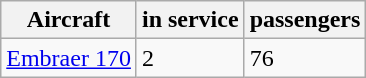<table class="wikitable">
<tr>
<th>Aircraft</th>
<th>in service</th>
<th>passengers</th>
</tr>
<tr>
<td><a href='#'>Embraer 170</a></td>
<td>2</td>
<td>76</td>
</tr>
</table>
